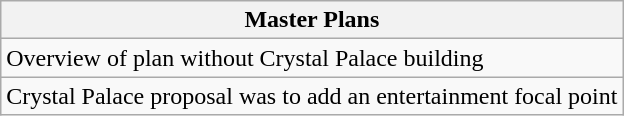<table class="wikitable">
<tr>
<th>Master Plans</th>
</tr>
<tr>
<td>Overview of plan without Crystal Palace building</td>
</tr>
<tr>
<td>Crystal Palace proposal was to add an entertainment focal point</td>
</tr>
</table>
